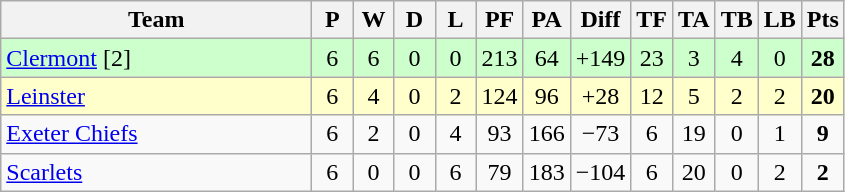<table class="wikitable" style="text-align: center;">
<tr>
<th style="width:200px;">Team</th>
<th width="20">P</th>
<th width="20">W</th>
<th width="20">D</th>
<th width="20">L</th>
<th width="20">PF</th>
<th width="20">PA</th>
<th width="20">Diff</th>
<th width="20">TF</th>
<th width="20">TA</th>
<th width="20">TB</th>
<th width="20">LB</th>
<th width="20">Pts</th>
</tr>
<tr bgcolor="#ccffcc">
<td align=left> <a href='#'>Clermont</a> [2]</td>
<td>6</td>
<td>6</td>
<td>0</td>
<td>0</td>
<td>213</td>
<td>64</td>
<td>+149</td>
<td>23</td>
<td>3</td>
<td>4</td>
<td>0</td>
<td><strong>28</strong></td>
</tr>
<tr bgcolor="#ffffcc">
<td align=left> <a href='#'>Leinster</a></td>
<td>6</td>
<td>4</td>
<td>0</td>
<td>2</td>
<td>124</td>
<td>96</td>
<td>+28</td>
<td>12</td>
<td>5</td>
<td>2</td>
<td>2</td>
<td><strong>20</strong></td>
</tr>
<tr>
<td align=left> <a href='#'>Exeter Chiefs</a></td>
<td>6</td>
<td>2</td>
<td>0</td>
<td>4</td>
<td>93</td>
<td>166</td>
<td>−73</td>
<td>6</td>
<td>19</td>
<td>0</td>
<td>1</td>
<td><strong>9</strong></td>
</tr>
<tr>
<td align=left> <a href='#'>Scarlets</a></td>
<td>6</td>
<td>0</td>
<td>0</td>
<td>6</td>
<td>79</td>
<td>183</td>
<td>−104</td>
<td>6</td>
<td>20</td>
<td>0</td>
<td>2</td>
<td><strong>2</strong></td>
</tr>
</table>
